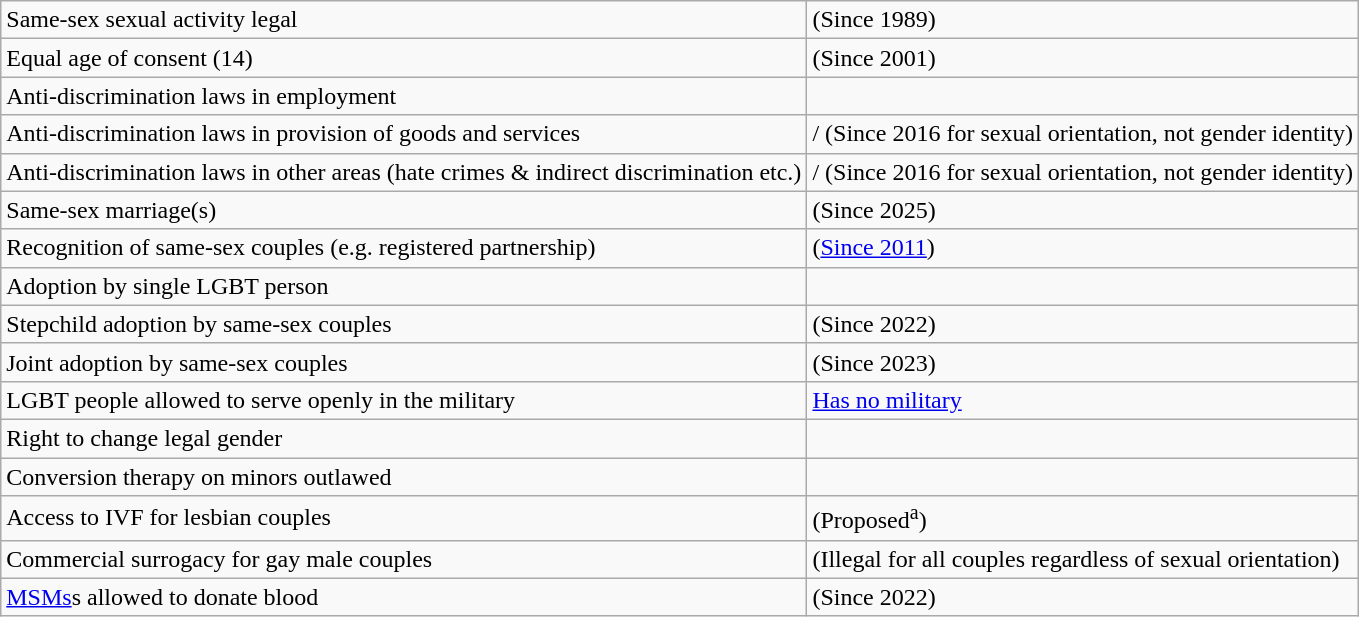<table class="wikitable">
<tr>
<td>Same-sex sexual activity legal</td>
<td> (Since 1989)</td>
</tr>
<tr>
<td>Equal age of consent (14)</td>
<td> (Since 2001)</td>
</tr>
<tr>
<td>Anti-discrimination laws in employment</td>
<td></td>
</tr>
<tr>
<td>Anti-discrimination laws in provision of goods and services</td>
<td>/ (Since 2016 for sexual orientation, not gender identity)</td>
</tr>
<tr>
<td>Anti-discrimination laws in other areas (hate crimes & indirect discrimination etc.)</td>
<td>/ (Since 2016 for sexual orientation, not gender identity)</td>
</tr>
<tr>
<td>Same-sex marriage(s)</td>
<td> (Since 2025)</td>
</tr>
<tr>
<td>Recognition of same-sex couples (e.g. registered partnership)</td>
<td> (<a href='#'>Since 2011</a>)</td>
</tr>
<tr>
<td>Adoption by single LGBT person</td>
<td></td>
</tr>
<tr>
<td>Stepchild adoption by same-sex couples</td>
<td> (Since 2022)</td>
</tr>
<tr>
<td>Joint adoption by same-sex couples</td>
<td> (Since 2023)</td>
</tr>
<tr>
<td>LGBT people allowed to serve openly in the military</td>
<td><a href='#'>Has no military</a></td>
</tr>
<tr>
<td>Right to change legal gender</td>
<td></td>
</tr>
<tr>
<td>Conversion therapy on minors outlawed</td>
<td></td>
</tr>
<tr>
<td>Access to IVF for lesbian couples</td>
<td> (Proposed<sup>a</sup>)</td>
</tr>
<tr>
<td>Commercial surrogacy for gay male couples</td>
<td> (Illegal for all couples regardless of sexual orientation)</td>
</tr>
<tr>
<td><a href='#'>MSMs</a>s allowed to donate blood</td>
<td> (Since 2022)</td>
</tr>
</table>
